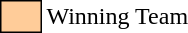<table class="toccolours" style="font-size: 100%; white-space: nowrap;">
<tr>
<td style="background:#FFCC99; border: 1px solid black;">      </td>
<td>Winning Team</td>
</tr>
</table>
